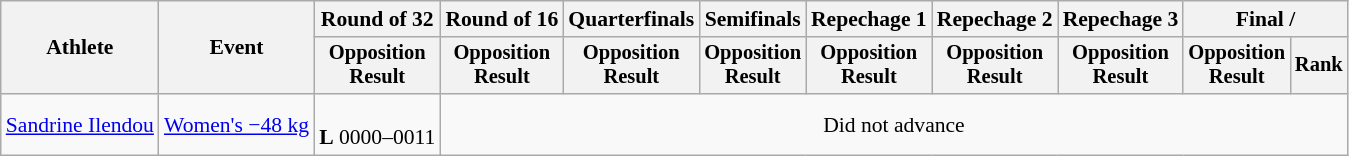<table class="wikitable" style="font-size:90%">
<tr>
<th rowspan="2">Athlete</th>
<th rowspan="2">Event</th>
<th>Round of 32</th>
<th>Round of 16</th>
<th>Quarterfinals</th>
<th>Semifinals</th>
<th>Repechage 1</th>
<th>Repechage 2</th>
<th>Repechage 3</th>
<th colspan=2>Final / </th>
</tr>
<tr style="font-size:95%">
<th>Opposition<br>Result</th>
<th>Opposition<br>Result</th>
<th>Opposition<br>Result</th>
<th>Opposition<br>Result</th>
<th>Opposition<br>Result</th>
<th>Opposition<br>Result</th>
<th>Opposition<br>Result</th>
<th>Opposition<br>Result</th>
<th>Rank</th>
</tr>
<tr align=center>
<td align=left><a href='#'>Sandrine Ilendou</a></td>
<td align=left><a href='#'>Women's −48 kg</a></td>
<td><br><strong>L</strong> 0000–0011</td>
<td colspan=8>Did not advance</td>
</tr>
</table>
